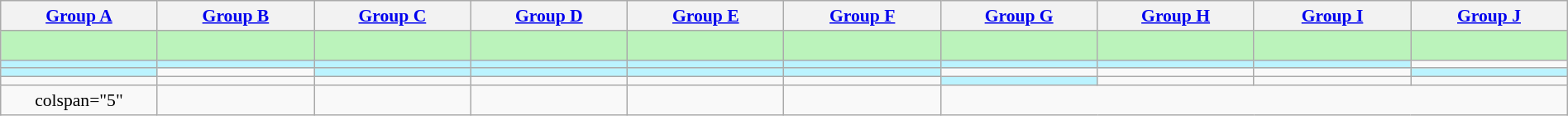<table class="wikitable" style="text-align:center;width:100%;font-size:90%">
<tr>
<th style="width:10%"><a href='#'>Group A</a></th>
<th style="width:10%"><a href='#'>Group B</a></th>
<th style="width:10%"><a href='#'>Group C</a></th>
<th style="width:10%"><a href='#'>Group D</a></th>
<th style="width:10%"><a href='#'>Group E</a></th>
<th style="width:10%"><a href='#'>Group F</a></th>
<th style="width:10%"><a href='#'>Group G</a></th>
<th style="width:10%"><a href='#'>Group H</a></th>
<th style="width:10%"><a href='#'>Group I</a></th>
<th style="width:10%"><a href='#'>Group J</a></th>
</tr>
<tr style="background:#BBF3BB">
<td><br></td>
<td><br></td>
<td><br></td>
<td><br></td>
<td><br></td>
<td><br></td>
<td><br></td>
<td><br></td>
<td><br></td>
<td><br></td>
</tr>
<tr>
<td style="background:#BBF3FF"></td>
<td style="background:#BBF3FF"></td>
<td style="background:#BBF3FF"></td>
<td style="background:#BBF3FF"></td>
<td style="background:#BBF3FF"></td>
<td style="background:#BBF3FF"></td>
<td style="background:#BBF3FF"></td>
<td style="background:#BBF3FF"></td>
<td style="background:#BBF3FF"></td>
<td></td>
</tr>
<tr>
<td style="background:#BBF3FF"></td>
<td></td>
<td style="background:#BBF3FF"></td>
<td style="background:#BBF3FF"></td>
<td style="background:#BBF3FF"></td>
<td style="background:#BBF3FF"></td>
<td></td>
<td></td>
<td></td>
<td style="background:#BBF3FF"></td>
</tr>
<tr>
<td></td>
<td></td>
<td></td>
<td></td>
<td></td>
<td></td>
<td style="background:#BBF3FF"></td>
<td></td>
<td></td>
<td></td>
</tr>
<tr>
<td>colspan="5" </td>
<td></td>
<td></td>
<td></td>
<td></td>
<td></td>
</tr>
</table>
